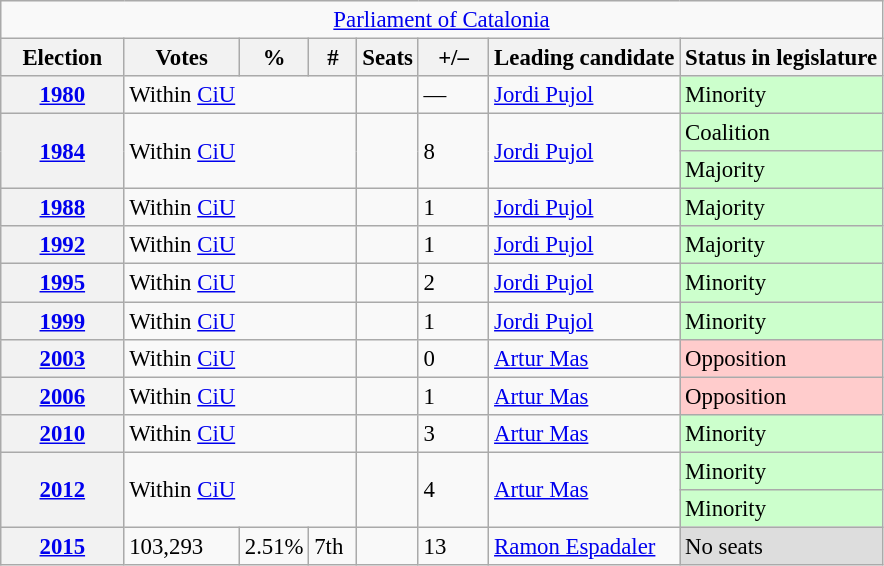<table class="wikitable" style="font-size:95%; text-align:left;">
<tr>
<td colspan="8" align="center"><a href='#'>Parliament of Catalonia</a></td>
</tr>
<tr>
<th width="75">Election</th>
<th width="70">Votes</th>
<th width="35">%</th>
<th width="25">#</th>
<th>Seats</th>
<th width="40">+/–</th>
<th>Leading candidate</th>
<th>Status in legislature</th>
</tr>
<tr>
<th><a href='#'>1980</a></th>
<td colspan="3">Within <a href='#'>CiU</a></td>
<td></td>
<td>—</td>
<td><a href='#'>Jordi Pujol</a></td>
<td style="background:#cfc;">Minority</td>
</tr>
<tr>
<th rowspan="2"><a href='#'>1984</a></th>
<td rowspan="2" colspan="3">Within <a href='#'>CiU</a></td>
<td rowspan="2"></td>
<td rowspan="2">8</td>
<td rowspan="2"><a href='#'>Jordi Pujol</a></td>
<td style="background:#cfc;">Coalition </td>
</tr>
<tr>
<td style="background:#cfc;">Majority </td>
</tr>
<tr>
<th><a href='#'>1988</a></th>
<td colspan="3">Within <a href='#'>CiU</a></td>
<td></td>
<td>1</td>
<td><a href='#'>Jordi Pujol</a></td>
<td style="background:#cfc;">Majority</td>
</tr>
<tr>
<th><a href='#'>1992</a></th>
<td colspan="3">Within <a href='#'>CiU</a></td>
<td></td>
<td>1</td>
<td><a href='#'>Jordi Pujol</a></td>
<td style="background:#cfc;">Majority</td>
</tr>
<tr>
<th><a href='#'>1995</a></th>
<td colspan="3">Within <a href='#'>CiU</a></td>
<td></td>
<td>2</td>
<td><a href='#'>Jordi Pujol</a></td>
<td style="background:#cfc;">Minority</td>
</tr>
<tr>
<th><a href='#'>1999</a></th>
<td colspan="3">Within <a href='#'>CiU</a></td>
<td></td>
<td>1</td>
<td><a href='#'>Jordi Pujol</a></td>
<td style="background:#cfc;">Minority</td>
</tr>
<tr>
<th><a href='#'>2003</a></th>
<td colspan="3">Within <a href='#'>CiU</a></td>
<td></td>
<td>0</td>
<td><a href='#'>Artur Mas</a></td>
<td style="background:#fcc;">Opposition</td>
</tr>
<tr>
<th><a href='#'>2006</a></th>
<td colspan="3">Within <a href='#'>CiU</a></td>
<td></td>
<td>1</td>
<td><a href='#'>Artur Mas</a></td>
<td style="background:#fcc;">Opposition</td>
</tr>
<tr>
<th><a href='#'>2010</a></th>
<td colspan="3">Within <a href='#'>CiU</a></td>
<td></td>
<td>3</td>
<td><a href='#'>Artur Mas</a></td>
<td style="background:#cfc;">Minority</td>
</tr>
<tr>
<th rowspan="2"><a href='#'>2012</a></th>
<td rowspan="2" colspan="3">Within <a href='#'>CiU</a></td>
<td rowspan="2"></td>
<td rowspan="2">4</td>
<td rowspan="2"><a href='#'>Artur Mas</a></td>
<td style="background:#cfc;">Minority </td>
</tr>
<tr>
<td style="background:#cfc;">Minority </td>
</tr>
<tr>
<th><a href='#'>2015</a></th>
<td>103,293</td>
<td>2.51%</td>
<td>7th</td>
<td></td>
<td>13</td>
<td><a href='#'>Ramon Espadaler</a></td>
<td style="background:#ddd;">No seats</td>
</tr>
</table>
